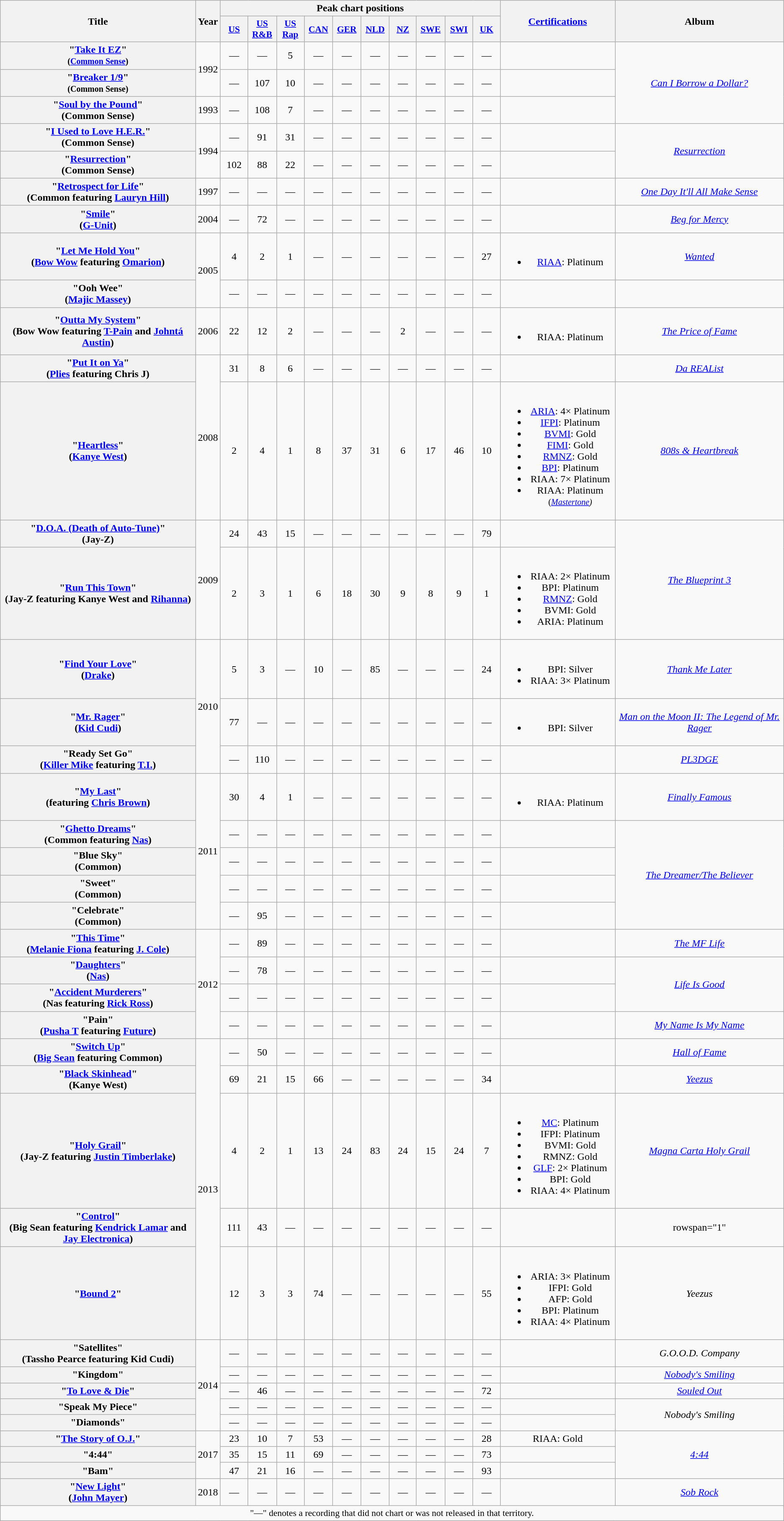<table class="wikitable plainrowheaders" style="text-align:center;">
<tr>
<th scope="col" rowspan="2" style="width:22em;">Title</th>
<th scope="col" rowspan="2">Year</th>
<th scope="col" colspan="10">Peak chart positions</th>
<th scope="col" rowspan="2" style="width:12em;"><a href='#'>Certifications</a></th>
<th scope="col" rowspan="2" style="width:19em;">Album</th>
</tr>
<tr>
<th scope="col" style="width:2.8em;font-size:90%;"><a href='#'>US</a></th>
<th scope="col" style="width:2.8em;font-size:90%;"><a href='#'>US<br>R&B</a></th>
<th scope="col" style="width:2.8em;font-size:90%;"><a href='#'>US<br>Rap</a></th>
<th scope="col" style="width:2.8em;font-size:90%;"><a href='#'>CAN</a></th>
<th scope="col" style="width:2.8em;font-size:90%;"><a href='#'>GER</a></th>
<th scope="col" style="width:2.8em;font-size:90%;"><a href='#'>NLD</a></th>
<th scope="col" style="width:2.8em;font-size:90%;"><a href='#'>NZ</a></th>
<th scope="col" style="width:2.8em;font-size:90%;"><a href='#'>SWE</a></th>
<th scope="col" style="width:2.8em;font-size:90%;"><a href='#'>SWI</a></th>
<th scope="col" style="width:2.8em;font-size:90%;"><a href='#'>UK</a></th>
</tr>
<tr>
<th scope="row">"<a href='#'>Take It EZ</a>"<br><small>(<a href='#'>Common Sense</a>)</small></th>
<td rowspan="2">1992</td>
<td>—</td>
<td>—</td>
<td>5</td>
<td>—</td>
<td>—</td>
<td>—</td>
<td>—</td>
<td>—</td>
<td>—</td>
<td>—</td>
<td></td>
<td rowspan="3"><em><a href='#'>Can I Borrow a Dollar?</a></em></td>
</tr>
<tr>
<th scope="row">"<a href='#'>Breaker 1/9</a>"<br><small>(Common Sense)</small></th>
<td>—</td>
<td>107</td>
<td>10</td>
<td>—</td>
<td>—</td>
<td>—</td>
<td>—</td>
<td>—</td>
<td>—</td>
<td>—</td>
<td></td>
</tr>
<tr>
<th scope="row">"<a href='#'>Soul by the Pound</a>"<br><span>(Common Sense)</span></th>
<td>1993</td>
<td>—</td>
<td>108</td>
<td>7</td>
<td>—</td>
<td>—</td>
<td>—</td>
<td>—</td>
<td>—</td>
<td>—</td>
<td>—</td>
<td></td>
</tr>
<tr>
<th scope="row">"<a href='#'>I Used to Love H.E.R.</a>"<br><span>(Common Sense)</span></th>
<td rowspan="2">1994</td>
<td>—</td>
<td>91</td>
<td>31</td>
<td>—</td>
<td>—</td>
<td>—</td>
<td>—</td>
<td>—</td>
<td>—</td>
<td>—</td>
<td></td>
<td rowspan="2"><em><a href='#'>Resurrection</a></em></td>
</tr>
<tr>
<th scope="row">"<a href='#'>Resurrection</a>"<br><span>(Common Sense)</span></th>
<td>102</td>
<td>88</td>
<td>22</td>
<td>—</td>
<td>—</td>
<td>—</td>
<td>—</td>
<td>—</td>
<td>—</td>
<td>—</td>
<td></td>
</tr>
<tr>
<th scope="row">"<a href='#'>Retrospect for Life</a>"<br><span>(Common featuring <a href='#'>Lauryn Hill</a>)</span></th>
<td>1997</td>
<td>—</td>
<td>—</td>
<td>—</td>
<td>—</td>
<td>—</td>
<td>—</td>
<td>—</td>
<td>—</td>
<td>—</td>
<td>—</td>
<td></td>
<td><em><a href='#'>One Day It'll All Make Sense</a></em></td>
</tr>
<tr>
<th scope="row">"<a href='#'>Smile</a>"<br><span>(<a href='#'>G-Unit</a>)</span></th>
<td>2004</td>
<td>—</td>
<td>72</td>
<td>—</td>
<td>—</td>
<td>—</td>
<td>—</td>
<td>—</td>
<td>—</td>
<td>—</td>
<td>—</td>
<td></td>
<td><em><a href='#'>Beg for Mercy</a></em></td>
</tr>
<tr>
<th scope="row">"<a href='#'>Let Me Hold You</a>"<br><span>(<a href='#'>Bow Wow</a> featuring <a href='#'>Omarion</a>)</span></th>
<td rowspan="2">2005</td>
<td>4</td>
<td>2</td>
<td>1</td>
<td>—</td>
<td>—</td>
<td>—</td>
<td>—</td>
<td>—</td>
<td>—</td>
<td>27</td>
<td><br><ul><li><a href='#'>RIAA</a>: Platinum</li></ul></td>
<td><em><a href='#'>Wanted</a></em></td>
</tr>
<tr>
<th scope="row">"Ooh Wee"<br><span>(<a href='#'>Majic Massey</a>)</span></th>
<td>—</td>
<td>—</td>
<td>—</td>
<td>—</td>
<td>—</td>
<td>—</td>
<td>—</td>
<td>—</td>
<td>—</td>
<td>—</td>
<td></td>
<td></td>
</tr>
<tr>
<th scope="row">"<a href='#'>Outta My System</a>"<br><span>(Bow Wow featuring <a href='#'>T-Pain</a> and <a href='#'>Johntá Austin</a>)</span></th>
<td>2006</td>
<td>22</td>
<td>12</td>
<td>2</td>
<td>—</td>
<td>—</td>
<td>—</td>
<td>2</td>
<td>—</td>
<td>—</td>
<td>—</td>
<td><br><ul><li>RIAA: Platinum</li></ul></td>
<td><em><a href='#'>The Price of Fame</a></em></td>
</tr>
<tr>
<th scope="row">"<a href='#'>Put It on Ya</a>"<br><span>(<a href='#'>Plies</a> featuring Chris J)</span></th>
<td rowspan="2">2008</td>
<td>31</td>
<td>8</td>
<td>6</td>
<td>—</td>
<td>—</td>
<td>—</td>
<td>—</td>
<td>—</td>
<td>—</td>
<td>—</td>
<td></td>
<td><em><a href='#'>Da REAList</a></em></td>
</tr>
<tr>
<th scope="row">"<a href='#'>Heartless</a>"<br><span>(<a href='#'>Kanye West</a>)</span></th>
<td>2</td>
<td>4</td>
<td>1</td>
<td>8</td>
<td>37</td>
<td>31</td>
<td>6</td>
<td>17</td>
<td>46</td>
<td>10</td>
<td><br><ul><li><a href='#'>ARIA</a>: 4× Platinum</li><li><a href='#'>IFPI</a>: Platinum</li><li><a href='#'>BVMI</a>: Gold</li><li><a href='#'>FIMI</a>: Gold</li><li><a href='#'>RMNZ</a>: Gold</li><li><a href='#'>BPI</a>: Platinum</li><li>RIAA: 7× Platinum</li><li>RIAA: Platinum          <small>(<em><a href='#'>Mastertone</a>)</em></small></li></ul></td>
<td><em><a href='#'>808s & Heartbreak</a></em></td>
</tr>
<tr>
<th scope="row">"<a href='#'>D.O.A. (Death of Auto-Tune)</a>"<br><span>(Jay-Z)</span></th>
<td rowspan="2">2009</td>
<td>24</td>
<td>43</td>
<td>15</td>
<td>—</td>
<td>—</td>
<td>—</td>
<td>—</td>
<td>—</td>
<td>—</td>
<td>79</td>
<td></td>
<td rowspan="2"><em><a href='#'>The Blueprint 3</a></em></td>
</tr>
<tr>
<th scope="row">"<a href='#'>Run This Town</a>"<br><span>(Jay-Z featuring Kanye West and <a href='#'>Rihanna</a>)</span></th>
<td>2</td>
<td>3</td>
<td>1</td>
<td>6</td>
<td>18</td>
<td>30</td>
<td>9</td>
<td>8</td>
<td>9</td>
<td>1</td>
<td><br><ul><li>RIAA: 2× Platinum</li><li>BPI: Platinum</li><li><a href='#'>RMNZ</a>: Gold</li><li>BVMI: Gold</li><li>ARIA: Platinum</li></ul></td>
</tr>
<tr>
<th scope="row">"<a href='#'>Find Your Love</a>"<br><span>(<a href='#'>Drake</a>)</span></th>
<td rowspan="3">2010</td>
<td>5</td>
<td>3</td>
<td>—</td>
<td>10</td>
<td>—</td>
<td>85</td>
<td>—</td>
<td>—</td>
<td>—</td>
<td>24</td>
<td><br><ul><li>BPI: Silver</li><li>RIAA: 3× Platinum</li></ul></td>
<td><em><a href='#'>Thank Me Later</a></em></td>
</tr>
<tr>
<th scope="row">"<a href='#'>Mr. Rager</a>"<br><span>(<a href='#'>Kid Cudi</a>)</span></th>
<td>77</td>
<td>—</td>
<td>—</td>
<td>—</td>
<td>—</td>
<td>—</td>
<td>—</td>
<td>—</td>
<td>—</td>
<td>—</td>
<td><br><ul><li>BPI: Silver</li></ul></td>
<td><em><a href='#'>Man on the Moon II: The Legend of Mr. Rager</a></em></td>
</tr>
<tr>
<th scope="row">"Ready Set Go"<br><span>(<a href='#'>Killer Mike</a> featuring <a href='#'>T.I.</a>)</span></th>
<td>—</td>
<td>110</td>
<td>—</td>
<td>—</td>
<td>—</td>
<td>—</td>
<td>—</td>
<td>—</td>
<td>—</td>
<td>—</td>
<td></td>
<td><em><a href='#'>PL3DGE</a></em></td>
</tr>
<tr>
<th scope="row">"<a href='#'>My Last</a>"<br><span>(featuring <a href='#'>Chris Brown</a>)</span></th>
<td rowspan="5">2011</td>
<td>30</td>
<td>4</td>
<td>1</td>
<td>—</td>
<td>—</td>
<td>—</td>
<td>—</td>
<td>—</td>
<td>—</td>
<td>—</td>
<td><br><ul><li>RIAA: Platinum</li></ul></td>
<td><em><a href='#'>Finally Famous</a></em></td>
</tr>
<tr>
<th scope="row">"<a href='#'>Ghetto Dreams</a>"<br><span>(Common featuring <a href='#'>Nas</a>)</span></th>
<td>—</td>
<td>—</td>
<td>—</td>
<td>—</td>
<td>—</td>
<td>—</td>
<td>—</td>
<td>—</td>
<td>—</td>
<td>—</td>
<td></td>
<td rowspan="4"><em><a href='#'>The Dreamer/The Believer</a></em></td>
</tr>
<tr>
<th scope="row">"Blue Sky"<br><span>(Common)</span></th>
<td>—</td>
<td>—</td>
<td>—</td>
<td>—</td>
<td>—</td>
<td>—</td>
<td>—</td>
<td>—</td>
<td>—</td>
<td>—</td>
<td></td>
</tr>
<tr>
<th scope="row">"Sweet"<br><span>(Common)</span></th>
<td>—</td>
<td>—</td>
<td>—</td>
<td>—</td>
<td>—</td>
<td>—</td>
<td>—</td>
<td>—</td>
<td>—</td>
<td>—</td>
<td></td>
</tr>
<tr>
<th scope="row">"Celebrate"<br><span>(Common)</span></th>
<td>—</td>
<td>95</td>
<td>—</td>
<td>—</td>
<td>—</td>
<td>—</td>
<td>—</td>
<td>—</td>
<td>—</td>
<td>—</td>
<td></td>
</tr>
<tr>
<th scope="row">"<a href='#'>This Time</a>"<br><span>(<a href='#'>Melanie Fiona</a> featuring <a href='#'>J. Cole</a>)</span></th>
<td rowspan="4">2012</td>
<td>—</td>
<td>89</td>
<td>—</td>
<td>—</td>
<td>—</td>
<td>—</td>
<td>—</td>
<td>—</td>
<td>—</td>
<td>—</td>
<td></td>
<td><em><a href='#'>The MF Life</a></em></td>
</tr>
<tr>
<th scope="row">"<a href='#'>Daughters</a>"<br><span>(<a href='#'>Nas</a>)</span></th>
<td>—</td>
<td>78</td>
<td>—</td>
<td>—</td>
<td>—</td>
<td>—</td>
<td>—</td>
<td>—</td>
<td>—</td>
<td>—</td>
<td></td>
<td rowspan="2"><em><a href='#'>Life Is Good</a></em></td>
</tr>
<tr>
<th scope="row">"<a href='#'>Accident Murderers</a>"<br><span>(Nas featuring <a href='#'>Rick Ross</a>)</span></th>
<td>—</td>
<td>—</td>
<td>—</td>
<td>—</td>
<td>—</td>
<td>—</td>
<td>—</td>
<td>—</td>
<td>—</td>
<td>—</td>
<td></td>
</tr>
<tr>
<th scope="row">"Pain"<br><span>(<a href='#'>Pusha T</a> featuring <a href='#'>Future</a>)</span></th>
<td>—</td>
<td>—</td>
<td>—</td>
<td>—</td>
<td>—</td>
<td>—</td>
<td>—</td>
<td>—</td>
<td>—</td>
<td>—</td>
<td></td>
<td><em><a href='#'>My Name Is My Name</a></em></td>
</tr>
<tr>
<th scope="row">"<a href='#'>Switch Up</a>"<br><span>(<a href='#'>Big Sean</a> featuring Common)</span></th>
<td rowspan="5">2013</td>
<td>—</td>
<td>50</td>
<td>—</td>
<td>—</td>
<td>—</td>
<td>—</td>
<td>—</td>
<td>—</td>
<td>—</td>
<td>—</td>
<td></td>
<td><em><a href='#'>Hall of Fame</a></em></td>
</tr>
<tr>
<th scope="row">"<a href='#'>Black Skinhead</a>"<br><span>(Kanye West)</span></th>
<td>69</td>
<td>21</td>
<td>15</td>
<td>66</td>
<td>—</td>
<td>—</td>
<td>—</td>
<td>—</td>
<td>—</td>
<td>34</td>
<td></td>
<td><em><a href='#'>Yeezus</a></em></td>
</tr>
<tr>
<th scope="row">"<a href='#'>Holy Grail</a>"<br><span>(Jay-Z featuring <a href='#'>Justin Timberlake</a>)</span></th>
<td>4</td>
<td>2</td>
<td>1</td>
<td>13</td>
<td>24</td>
<td>83</td>
<td>24</td>
<td>15</td>
<td>24</td>
<td>7</td>
<td><br><ul><li><a href='#'>MC</a>: Platinum</li><li>IFPI: Platinum</li><li>BVMI: Gold</li><li>RMNZ: Gold</li><li><a href='#'>GLF</a>: 2× Platinum</li><li>BPI: Gold</li><li>RIAA: 4× Platinum</li></ul></td>
<td><em><a href='#'>Magna Carta Holy Grail</a></em></td>
</tr>
<tr>
<th scope="row">"<a href='#'>Control</a>"<br><span>(Big Sean featuring <a href='#'>Kendrick Lamar</a> and <a href='#'>Jay Electronica</a>)</span></th>
<td>111</td>
<td>43</td>
<td>—</td>
<td>—</td>
<td>—</td>
<td>—</td>
<td>—</td>
<td>—</td>
<td>—</td>
<td>—</td>
<td></td>
<td>rowspan="1" </td>
</tr>
<tr>
<th scope="row">"<a href='#'>Bound 2</a>"</th>
<td>12</td>
<td>3</td>
<td>3</td>
<td>74</td>
<td>—</td>
<td>—</td>
<td>—</td>
<td>—</td>
<td>—</td>
<td>55</td>
<td><br><ul><li>ARIA: 3× Platinum</li><li>IFPI: Gold</li><li>AFP: Gold</li><li>BPI: Platinum</li><li>RIAA: 4× Platinum</li></ul></td>
<td><em>Yeezus</em></td>
</tr>
<tr>
<th scope="row">"Satellites"<br><span>(Tassho Pearce featuring Kid Cudi)</span></th>
<td rowspan="5">2014</td>
<td>—</td>
<td>—</td>
<td>—</td>
<td>—</td>
<td>—</td>
<td>—</td>
<td>—</td>
<td>—</td>
<td>—</td>
<td>—</td>
<td></td>
<td><em>G.O.O.D. Company</em></td>
</tr>
<tr>
<th scope="row">"Kingdom"<br></th>
<td>—</td>
<td>—</td>
<td>—</td>
<td>—</td>
<td>—</td>
<td>—</td>
<td>—</td>
<td>—</td>
<td>—</td>
<td>—</td>
<td></td>
<td><em><a href='#'>Nobody's Smiling</a></em></td>
</tr>
<tr>
<th scope="row">"<a href='#'>To Love & Die</a>"<br></th>
<td>—</td>
<td>46</td>
<td>—</td>
<td>—</td>
<td>—</td>
<td>—</td>
<td>—</td>
<td>—</td>
<td>—</td>
<td>72</td>
<td></td>
<td><a href='#'><em>Souled Out</em></a></td>
</tr>
<tr>
<th scope="row">"Speak My Piece"<br></th>
<td>—</td>
<td>—</td>
<td>—</td>
<td>—</td>
<td>—</td>
<td>—</td>
<td>—</td>
<td>—</td>
<td>—</td>
<td>—</td>
<td></td>
<td rowspan="2"><em>Nobody's Smiling</em></td>
</tr>
<tr>
<th scope="row">"Diamonds"<br></th>
<td>—</td>
<td>—</td>
<td>—</td>
<td>—</td>
<td>—</td>
<td>—</td>
<td>—</td>
<td>—</td>
<td>—</td>
<td>—</td>
<td></td>
</tr>
<tr>
<th scope="row">"<a href='#'>The Story of O.J.</a>"<br></th>
<td rowspan="3">2017</td>
<td>23</td>
<td>10</td>
<td>7</td>
<td>53</td>
<td>—</td>
<td>—</td>
<td>—</td>
<td>—</td>
<td>—</td>
<td>28</td>
<td>RIAA: Gold</td>
<td rowspan="3"><em><a href='#'>4:44</a></em></td>
</tr>
<tr>
<th scope="row">"4:44"<br></th>
<td>35</td>
<td>15</td>
<td>11</td>
<td>69</td>
<td>—</td>
<td>—</td>
<td>—</td>
<td>—</td>
<td>—</td>
<td>73</td>
<td></td>
</tr>
<tr>
<th scope="row">"Bam"<br></th>
<td>47</td>
<td>21</td>
<td>16</td>
<td>—</td>
<td>—</td>
<td>—</td>
<td>—</td>
<td>—</td>
<td>—</td>
<td>93</td>
<td></td>
</tr>
<tr>
<th scope="row">"<a href='#'>New Light</a>"<br><span>(<a href='#'>John Mayer</a>)</span></th>
<td rowspan="1">2018</td>
<td>—</td>
<td>—</td>
<td>—</td>
<td>—</td>
<td>—</td>
<td>—</td>
<td>—</td>
<td>—</td>
<td>—</td>
<td>—</td>
<td></td>
<td><em><a href='#'>Sob Rock</a></em></td>
</tr>
<tr>
<td colspan="14" style="font-size:90%">"—" denotes a recording that did not chart or was not released in that territory.</td>
</tr>
</table>
